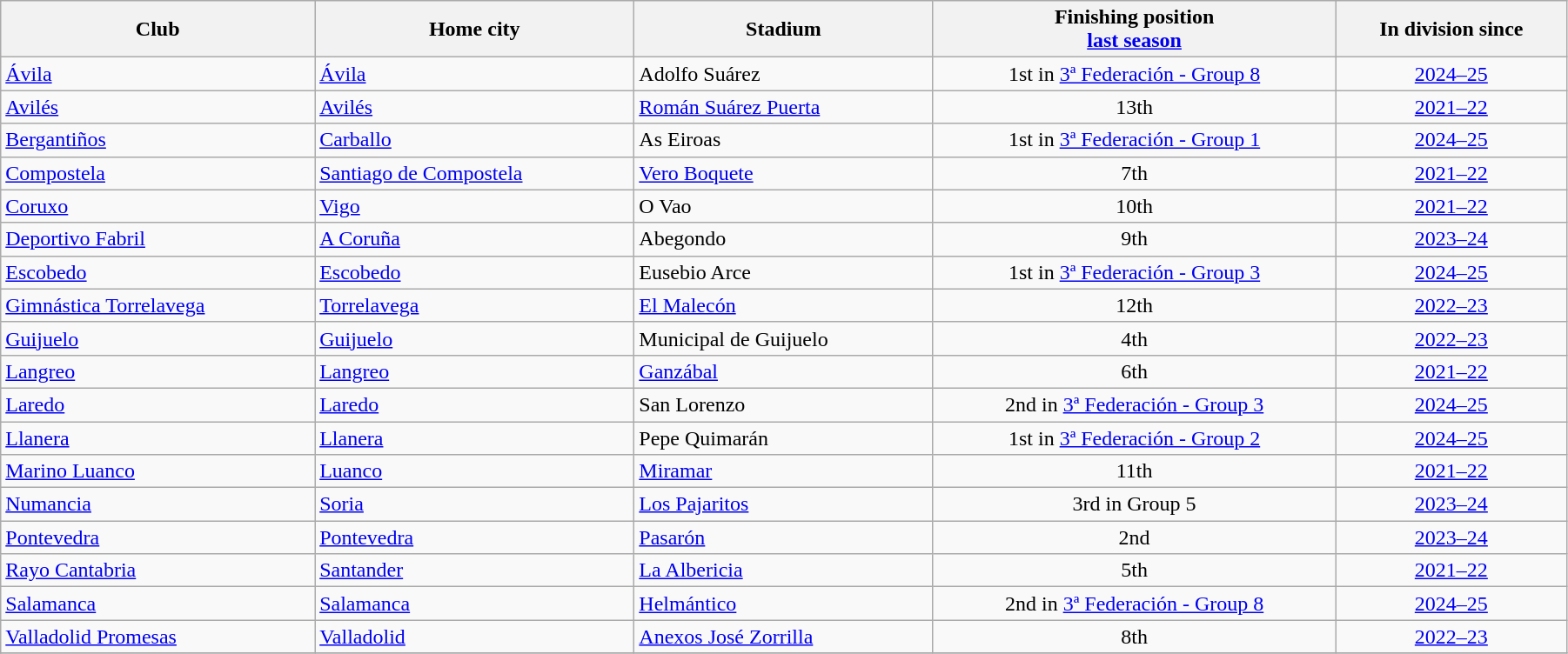<table class="wikitable sortable" width=95% style="font-size:100%">
<tr>
<th>Club</th>
<th>Home city</th>
<th>Stadium</th>
<th>Finishing position<br><a href='#'>last season</a></th>
<th>In division since</th>
</tr>
<tr>
<td style="text-align:left;"><a href='#'>Ávila</a></td>
<td><a href='#'>Ávila</a></td>
<td>Adolfo Suárez</td>
<td align=center>1st in <a href='#'>3ª Federación - Group 8</a></td>
<td align=center><a href='#'>2024–25</a></td>
</tr>
<tr>
<td style="text-align:left;"><a href='#'>Avilés</a></td>
<td><a href='#'>Avilés</a></td>
<td><a href='#'>Román Suárez Puerta</a></td>
<td align=center>13th</td>
<td align=center><a href='#'>2021–22</a></td>
</tr>
<tr>
<td style="text-align:left;"><a href='#'>Bergantiños</a></td>
<td><a href='#'>Carballo</a></td>
<td>As Eiroas</td>
<td align=center>1st in <a href='#'>3ª Federación - Group 1</a></td>
<td align=center><a href='#'>2024–25</a></td>
</tr>
<tr>
<td style="text-align:left;"><a href='#'>Compostela</a></td>
<td><a href='#'>Santiago de Compostela</a></td>
<td><a href='#'>Vero Boquete</a></td>
<td align=center>7th</td>
<td align=center><a href='#'>2021–22</a></td>
</tr>
<tr>
<td style="text-align:left;"><a href='#'>Coruxo</a></td>
<td><a href='#'>Vigo</a></td>
<td>O Vao</td>
<td align=center>10th</td>
<td align=center><a href='#'>2021–22</a></td>
</tr>
<tr>
<td style="text-align:left;"><a href='#'>Deportivo Fabril</a></td>
<td><a href='#'>A Coruña</a></td>
<td>Abegondo</td>
<td align=center>9th</td>
<td align=center><a href='#'>2023–24</a></td>
</tr>
<tr>
<td style="text-align:left;"><a href='#'>Escobedo</a></td>
<td><a href='#'>Escobedo</a></td>
<td>Eusebio Arce</td>
<td align=center>1st in <a href='#'>3ª Federación - Group 3</a></td>
<td align=center><a href='#'>2024–25</a></td>
</tr>
<tr>
<td style="text-align:left;"><a href='#'>Gimnástica Torrelavega</a></td>
<td><a href='#'>Torrelavega</a></td>
<td><a href='#'>El Malecón</a></td>
<td align=center>12th</td>
<td align=center><a href='#'>2022–23</a></td>
</tr>
<tr>
<td style="text-align:left;"><a href='#'>Guijuelo</a></td>
<td><a href='#'>Guijuelo</a></td>
<td>Municipal de Guijuelo</td>
<td align=center>4th</td>
<td align=center><a href='#'>2022–23</a></td>
</tr>
<tr>
<td style="text-align:left;"><a href='#'>Langreo</a></td>
<td><a href='#'>Langreo</a></td>
<td><a href='#'>Ganzábal</a></td>
<td align=center>6th</td>
<td align=center><a href='#'>2021–22</a></td>
</tr>
<tr>
<td style="text-align:left;"><a href='#'>Laredo</a></td>
<td><a href='#'>Laredo</a></td>
<td>San Lorenzo</td>
<td align=center>2nd in <a href='#'>3ª Federación - Group 3</a></td>
<td align=center><a href='#'>2024–25</a></td>
</tr>
<tr>
<td style="text-align:left;"><a href='#'>Llanera</a></td>
<td><a href='#'>Llanera</a></td>
<td>Pepe Quimarán</td>
<td align=center>1st in <a href='#'>3ª Federación - Group 2</a></td>
<td align=center><a href='#'>2024–25</a></td>
</tr>
<tr>
<td style="text-align:left;"><a href='#'>Marino Luanco</a></td>
<td><a href='#'>Luanco</a></td>
<td><a href='#'>Miramar</a></td>
<td align=center>11th</td>
<td align=center><a href='#'>2021–22</a></td>
</tr>
<tr>
<td style="text-align:left;"><a href='#'>Numancia</a></td>
<td><a href='#'>Soria</a></td>
<td><a href='#'>Los Pajaritos</a></td>
<td align=center>3rd in Group 5</td>
<td align=center><a href='#'>2023–24</a></td>
</tr>
<tr>
<td style="text-align:left;"><a href='#'>Pontevedra</a></td>
<td><a href='#'>Pontevedra</a></td>
<td><a href='#'>Pasarón</a></td>
<td align=center>2nd</td>
<td align=center><a href='#'>2023–24</a></td>
</tr>
<tr>
<td style="text-align:left;"><a href='#'>Rayo Cantabria</a></td>
<td><a href='#'>Santander</a></td>
<td><a href='#'>La Albericia</a></td>
<td align=center>5th</td>
<td align=center><a href='#'>2021–22</a></td>
</tr>
<tr>
<td style="text-align:left;"><a href='#'>Salamanca</a></td>
<td><a href='#'>Salamanca</a></td>
<td><a href='#'>Helmántico</a></td>
<td align=center>2nd in <a href='#'>3ª Federación - Group 8</a></td>
<td align=center><a href='#'>2024–25</a></td>
</tr>
<tr>
<td style="text-align:left;"><a href='#'>Valladolid Promesas</a></td>
<td><a href='#'>Valladolid</a></td>
<td><a href='#'>Anexos José Zorrilla</a></td>
<td align=center>8th</td>
<td align=center><a href='#'>2022–23</a></td>
</tr>
<tr>
</tr>
</table>
